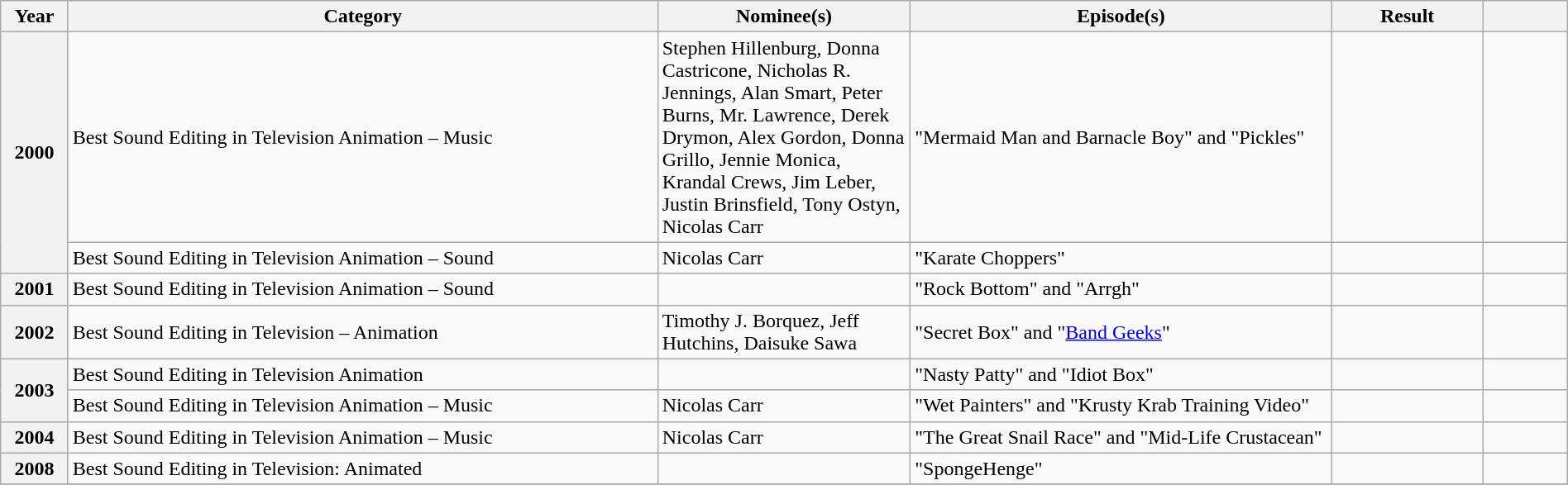<table class="wikitable plainrowheaders" width=100%>
<tr>
<th scope="col" style="width:4%;">Year</th>
<th scope="col" style="width:35%;">Category</th>
<th scope="col" style="width:15%;">Nominee(s)</th>
<th scope="col" style="width:25%;">Episode(s)</th>
<th scope="col" style="width:9%;">Result</th>
<th scope="col" style="width:5%;"></th>
</tr>
<tr>
<th scope="row" rowspan="2" style="text-align:center;">2000</th>
<td>Best Sound Editing in Television Animation – Music</td>
<td>Stephen Hillenburg, Donna Castricone, Nicholas R. Jennings, Alan Smart, Peter Burns, Mr. Lawrence, Derek Drymon, Alex Gordon, Donna Grillo, Jennie Monica, Krandal Crews, Jim Leber, Justin Brinsfield, Tony Ostyn, Nicolas Carr</td>
<td>"Mermaid Man and Barnacle Boy" and "Pickles"</td>
<td></td>
<td align=center></td>
</tr>
<tr>
<td>Best Sound Editing in Television Animation – Sound</td>
<td>Nicolas Carr</td>
<td>"Karate Choppers"</td>
<td></td>
<td align=center></td>
</tr>
<tr>
<th>2001</th>
<td>Best Sound Editing in Television Animation – Sound</td>
<td></td>
<td>"Rock Bottom" and "Arrgh"</td>
<td></td>
<td align="center"></td>
</tr>
<tr>
<th scope="row" style="text-align:center;">2002</th>
<td>Best Sound Editing in Television – Animation</td>
<td>Timothy J. Borquez, Jeff Hutchins, Daisuke Sawa</td>
<td>"Secret Box" and "<a href='#'>Band Geeks</a>"</td>
<td></td>
<td align="center"></td>
</tr>
<tr>
<th scope="row" rowspan="2" style="text-align:center;">2003</th>
<td>Best Sound Editing in Television Animation</td>
<td></td>
<td>"Nasty Patty" and "Idiot Box"</td>
<td></td>
<td align=center></td>
</tr>
<tr>
<td>Best Sound Editing in Television Animation – Music</td>
<td>Nicolas Carr</td>
<td>"Wet Painters" and "Krusty Krab Training Video"</td>
<td></td>
<td align=center></td>
</tr>
<tr>
<th>2004</th>
<td>Best Sound Editing in Television Animation – Music</td>
<td>Nicolas Carr</td>
<td>"The Great Snail Race" and "Mid-Life Crustacean"</td>
<td></td>
<td align="center"></td>
</tr>
<tr>
<th scope="row" style="text-align:center;">2008</th>
<td>Best Sound Editing in Television: Animated</td>
<td></td>
<td>"SpongeHenge"</td>
<td></td>
<td align=center></td>
</tr>
<tr>
</tr>
</table>
